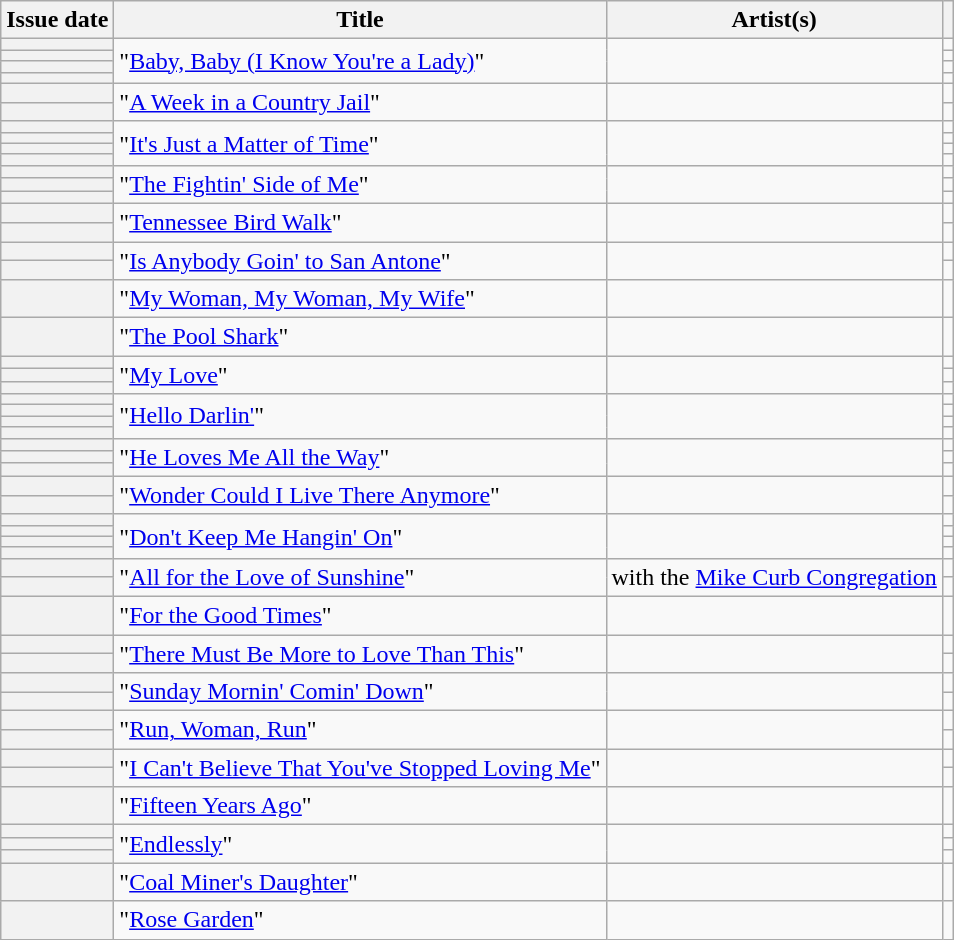<table class="wikitable sortable plainrowheaders">
<tr>
<th scope=col>Issue date</th>
<th scope=col>Title</th>
<th scope=col>Artist(s)</th>
<th scope=col class=unsortable></th>
</tr>
<tr>
<th scope=row></th>
<td rowspan=4>"<a href='#'>Baby, Baby (I Know You're a Lady)</a>"</td>
<td rowspan=4></td>
<td style="text-align: center;"></td>
</tr>
<tr>
<th scope=row></th>
<td style="text-align: center;"></td>
</tr>
<tr>
<th scope=row></th>
<td style="text-align: center;"></td>
</tr>
<tr>
<th scope=row></th>
<td style="text-align: center;"></td>
</tr>
<tr>
<th scope=row></th>
<td rowspan=2>"<a href='#'>A Week in a Country Jail</a>"</td>
<td rowspan=2></td>
<td style="text-align: center;"></td>
</tr>
<tr>
<th scope=row></th>
<td style="text-align: center;"></td>
</tr>
<tr>
<th scope=row></th>
<td rowspan=4>"<a href='#'>It's Just a Matter of Time</a>"</td>
<td rowspan=4></td>
<td style="text-align: center;"></td>
</tr>
<tr>
<th scope=row></th>
<td style="text-align: center;"></td>
</tr>
<tr>
<th scope=row></th>
<td style="text-align: center;"></td>
</tr>
<tr>
<th scope=row></th>
<td style="text-align: center;"></td>
</tr>
<tr>
<th scope=row></th>
<td rowspan=3>"<a href='#'>The Fightin' Side of Me</a>"</td>
<td rowspan=3></td>
<td style="text-align: center;"></td>
</tr>
<tr>
<th scope=row></th>
<td style="text-align: center;"></td>
</tr>
<tr>
<th scope=row></th>
<td style="text-align: center;"></td>
</tr>
<tr>
<th scope=row></th>
<td rowspan=2>"<a href='#'>Tennessee Bird Walk</a>"</td>
<td rowspan=2></td>
<td style="text-align: center;"></td>
</tr>
<tr>
<th scope=row></th>
<td style="text-align: center;"></td>
</tr>
<tr>
<th scope=row></th>
<td rowspan=2>"<a href='#'>Is Anybody Goin' to San Antone</a>"</td>
<td rowspan=2></td>
<td style="text-align: center;"></td>
</tr>
<tr>
<th scope=row></th>
<td style="text-align: center;"></td>
</tr>
<tr>
<th scope=row></th>
<td>"<a href='#'>My Woman, My Woman, My Wife</a>"</td>
<td></td>
<td style="text-align: center;"></td>
</tr>
<tr>
<th scope=row></th>
<td>"<a href='#'>The Pool Shark</a>"</td>
<td></td>
<td style="text-align: center;"></td>
</tr>
<tr>
<th scope=row></th>
<td rowspan=3>"<a href='#'>My Love</a>"</td>
<td rowspan=3></td>
<td style="text-align: center;"></td>
</tr>
<tr>
<th scope=row></th>
<td style="text-align: center;"></td>
</tr>
<tr>
<th scope=row></th>
<td style="text-align: center;"></td>
</tr>
<tr>
<th scope=row></th>
<td rowspan=4>"<a href='#'>Hello Darlin'</a>"</td>
<td rowspan=4></td>
<td style="text-align: center;"></td>
</tr>
<tr>
<th scope=row></th>
<td style="text-align: center;"></td>
</tr>
<tr>
<th scope=row></th>
<td style="text-align: center;"></td>
</tr>
<tr>
<th scope=row></th>
<td style="text-align: center;"></td>
</tr>
<tr>
<th scope=row></th>
<td rowspan=3>"<a href='#'>He Loves Me All the Way</a>"</td>
<td rowspan=3></td>
<td style="text-align: center;"></td>
</tr>
<tr>
<th scope=row></th>
<td style="text-align: center;"></td>
</tr>
<tr>
<th scope=row></th>
<td style="text-align: center;"></td>
</tr>
<tr>
<th scope=row></th>
<td rowspan=2>"<a href='#'>Wonder Could I Live There Anymore</a>"</td>
<td rowspan=2></td>
<td style="text-align: center;"></td>
</tr>
<tr>
<th scope=row></th>
<td style="text-align: center;"></td>
</tr>
<tr>
<th scope=row></th>
<td rowspan=4>"<a href='#'>Don't Keep Me Hangin' On</a>"</td>
<td rowspan=4></td>
<td style="text-align: center;"></td>
</tr>
<tr>
<th scope=row></th>
<td style="text-align: center;"></td>
</tr>
<tr>
<th scope=row></th>
<td style="text-align: center;"></td>
</tr>
<tr>
<th scope=row></th>
<td style="text-align: center;"></td>
</tr>
<tr>
<th scope=row></th>
<td rowspan=2>"<a href='#'>All for the Love of Sunshine</a>"</td>
<td rowspan=2> with the <a href='#'>Mike Curb Congregation</a></td>
<td style="text-align: center;"></td>
</tr>
<tr>
<th scope=row></th>
<td style="text-align: center;"></td>
</tr>
<tr>
<th scope=row></th>
<td>"<a href='#'>For the Good Times</a>"</td>
<td></td>
<td style="text-align: center;"></td>
</tr>
<tr>
<th scope=row></th>
<td rowspan=2>"<a href='#'>There Must Be More to Love Than This</a>"</td>
<td rowspan=2></td>
<td style="text-align: center;"></td>
</tr>
<tr>
<th scope=row></th>
<td style="text-align: center;"></td>
</tr>
<tr>
<th scope=row></th>
<td rowspan=2>"<a href='#'>Sunday Mornin' Comin' Down</a>"</td>
<td rowspan=2></td>
<td style="text-align: center;"></td>
</tr>
<tr>
<th scope=row></th>
<td style="text-align: center;"></td>
</tr>
<tr>
<th scope=row></th>
<td rowspan=2>"<a href='#'>Run, Woman, Run</a>"</td>
<td rowspan=2></td>
<td style="text-align: center;"></td>
</tr>
<tr>
<th scope=row></th>
<td style="text-align: center;"></td>
</tr>
<tr>
<th scope=row></th>
<td rowspan=2>"<a href='#'>I Can't Believe That You've Stopped Loving Me</a>"</td>
<td rowspan=2></td>
<td style="text-align: center;"></td>
</tr>
<tr>
<th scope=row></th>
<td style="text-align: center;"></td>
</tr>
<tr>
<th scope=row></th>
<td>"<a href='#'>Fifteen Years Ago</a>"</td>
<td></td>
<td style="text-align: center;"></td>
</tr>
<tr>
<th scope=row></th>
<td rowspan=3>"<a href='#'>Endlessly</a>"</td>
<td rowspan=3></td>
<td style="text-align: center;"></td>
</tr>
<tr>
<th scope=row></th>
<td style="text-align: center;"></td>
</tr>
<tr>
<th scope=row></th>
<td style="text-align: center;"></td>
</tr>
<tr>
<th scope=row></th>
<td>"<a href='#'>Coal Miner's Daughter</a>"</td>
<td></td>
<td style="text-align: center;"></td>
</tr>
<tr>
<th scope=row></th>
<td>"<a href='#'>Rose Garden</a>"</td>
<td></td>
<td style="text-align: center;"></td>
</tr>
</table>
